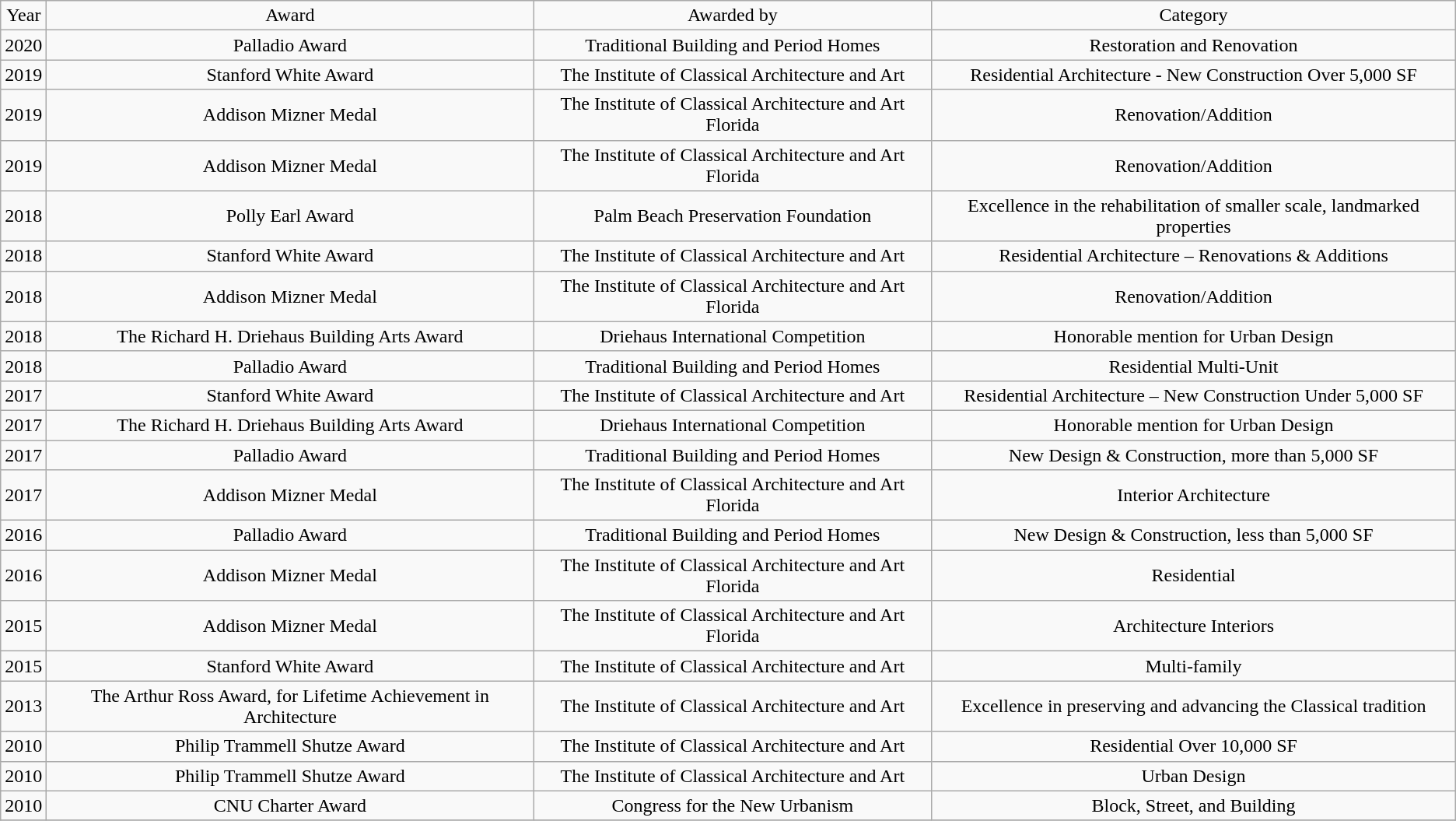<table class="wikitable plainrowheaders" style="text-align:center;" border="1">
<tr>
<td scope="col">Year</td>
<td>Award</td>
<td>Awarded by</td>
<td>Category</td>
</tr>
<tr>
<td>2020</td>
<td>Palladio Award</td>
<td>Traditional Building and Period Homes</td>
<td>Restoration and Renovation</td>
</tr>
<tr>
<td>2019</td>
<td>Stanford White Award</td>
<td>The Institute of Classical Architecture and Art</td>
<td>Residential Architecture - New Construction Over 5,000 SF</td>
</tr>
<tr>
<td>2019</td>
<td>Addison Mizner Medal</td>
<td>The Institute of Classical Architecture and Art Florida</td>
<td>Renovation/Addition</td>
</tr>
<tr>
<td>2019</td>
<td>Addison Mizner Medal</td>
<td>The Institute of Classical Architecture and Art Florida</td>
<td>Renovation/Addition</td>
</tr>
<tr>
<td>2018</td>
<td>Polly Earl Award</td>
<td>Palm Beach Preservation Foundation</td>
<td>Excellence in the rehabilitation of smaller scale, landmarked properties</td>
</tr>
<tr>
<td>2018</td>
<td>Stanford White Award</td>
<td>The Institute of Classical Architecture and Art</td>
<td>Residential Architecture – Renovations & Additions</td>
</tr>
<tr>
<td>2018</td>
<td>Addison Mizner Medal</td>
<td>The Institute of Classical Architecture and Art Florida</td>
<td>Renovation/Addition</td>
</tr>
<tr>
<td>2018</td>
<td>The Richard H. Driehaus Building Arts Award</td>
<td>Driehaus International Competition </td>
<td>Honorable mention for Urban Design</td>
</tr>
<tr>
<td>2018</td>
<td>Palladio Award</td>
<td>Traditional Building and Period Homes</td>
<td>Residential Multi-Unit</td>
</tr>
<tr>
<td>2017</td>
<td>Stanford White Award</td>
<td>The Institute of Classical Architecture and Art</td>
<td>Residential Architecture – New Construction Under 5,000 SF</td>
</tr>
<tr>
<td>2017</td>
<td>The Richard H. Driehaus Building Arts Award</td>
<td>Driehaus International Competition </td>
<td>Honorable mention for Urban Design</td>
</tr>
<tr>
<td>2017</td>
<td>Palladio Award</td>
<td>Traditional Building and Period Homes</td>
<td>New Design & Construction, more than 5,000 SF</td>
</tr>
<tr>
<td>2017</td>
<td>Addison Mizner Medal</td>
<td>The Institute of Classical Architecture and Art Florida</td>
<td>Interior Architecture</td>
</tr>
<tr>
<td>2016</td>
<td>Palladio Award</td>
<td>Traditional Building and Period Homes</td>
<td>New Design & Construction, less than 5,000 SF</td>
</tr>
<tr>
<td>2016</td>
<td>Addison Mizner Medal</td>
<td>The Institute of Classical Architecture and Art Florida</td>
<td>Residential</td>
</tr>
<tr>
<td>2015</td>
<td>Addison Mizner Medal</td>
<td>The Institute of Classical Architecture and Art Florida</td>
<td>Architecture Interiors</td>
</tr>
<tr>
<td>2015</td>
<td>Stanford White Award</td>
<td>The Institute of Classical Architecture and Art</td>
<td>Multi-family</td>
</tr>
<tr>
<td>2013</td>
<td>The Arthur Ross Award, for Lifetime Achievement in Architecture</td>
<td>The Institute of Classical Architecture and Art</td>
<td>Excellence in preserving and advancing the Classical tradition</td>
</tr>
<tr>
<td>2010</td>
<td>Philip Trammell Shutze Award</td>
<td>The Institute of Classical Architecture and Art</td>
<td>Residential Over 10,000 SF</td>
</tr>
<tr>
<td>2010</td>
<td>Philip Trammell Shutze Award</td>
<td>The Institute of Classical Architecture and Art</td>
<td>Urban Design</td>
</tr>
<tr>
<td>2010</td>
<td>CNU Charter Award</td>
<td>Congress for the New Urbanism</td>
<td>Block, Street, and Building</td>
</tr>
<tr>
</tr>
</table>
